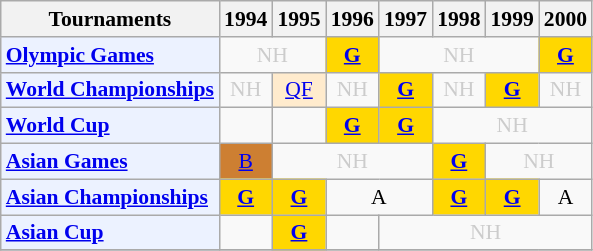<table class="wikitable" style="font-size: 90%; text-align:center">
<tr>
<th>Tournaments</th>
<th>1994</th>
<th>1995</th>
<th>1996</th>
<th>1997</th>
<th>1998</th>
<th>1999</th>
<th>2000</th>
</tr>
<tr>
<td bgcolor="#ECF2FF"; align="left"><strong><a href='#'>Olympic Games</a></strong></td>
<td colspan="2" style=color:#ccc>NH</td>
<td bgcolor=gold><strong><a href='#'>G</a></strong></td>
<td colspan="3" style=color:#ccc>NH</td>
<td bgcolor=gold><strong><a href='#'>G</a></strong></td>
</tr>
<tr>
<td bgcolor="#ECF2FF"; align="left"><strong><a href='#'>World Championships</a></strong></td>
<td style=color:#ccc>NH</td>
<td bgcolor=FFEBCD><a href='#'>QF</a></td>
<td style=color:#ccc>NH</td>
<td bgcolor=gold><strong><a href='#'>G</a></strong></td>
<td style=color:#ccc>NH</td>
<td bgcolor=gold><strong><a href='#'>G</a></strong></td>
<td style=color:#ccc>NH</td>
</tr>
<tr>
<td bgcolor="#ECF2FF"; align="left"><strong><a href='#'>World Cup</a></strong></td>
<td></td>
<td></td>
<td bgcolor=gold><strong><a href='#'>G</a></strong></td>
<td bgcolor=gold><strong><a href='#'>G</a></strong></td>
<td colspan="3" style=color:#ccc>NH</td>
</tr>
<tr>
<td bgcolor="#ECF2FF"; align="left"><strong><a href='#'>Asian Games</a></strong></td>
<td bgcolor=CD7F32><a href='#'>B</a></td>
<td colspan="3" style=color:#ccc>NH</td>
<td bgcolor=gold><strong><a href='#'>G</a></strong></td>
<td colspan="2" style=color:#ccc>NH</td>
</tr>
<tr>
<td bgcolor="#ECF2FF"; align="left"><strong><a href='#'>Asian Championships</a></strong></td>
<td bgcolor=gold><strong><a href='#'>G</a></strong></td>
<td bgcolor=gold><strong><a href='#'>G</a></strong></td>
<td colspan="2">A</td>
<td bgcolor=gold><strong><a href='#'>G</a></strong></td>
<td bgcolor=gold><strong><a href='#'>G</a></strong></td>
<td>A</td>
</tr>
<tr>
<td bgcolor="#ECF2FF"; align="left"><strong><a href='#'>Asian Cup</a></strong></td>
<td></td>
<td bgcolor=gold><strong><a href='#'>G</a></strong></td>
<td></td>
<td colspan="4" style=color:#ccc>NH</td>
</tr>
<tr>
</tr>
</table>
